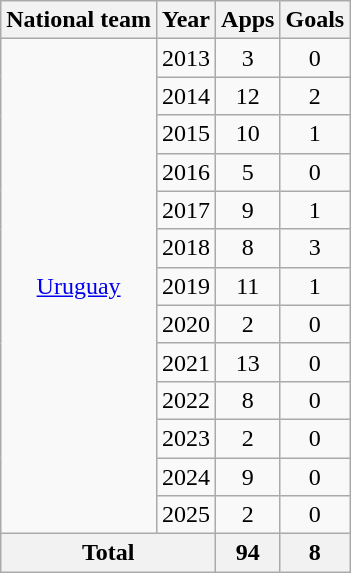<table class="wikitable" style="text-align:center">
<tr>
<th>National team</th>
<th>Year</th>
<th>Apps</th>
<th>Goals</th>
</tr>
<tr>
<td rowspan="13"><a href='#'>Uruguay</a></td>
<td>2013</td>
<td>3</td>
<td>0</td>
</tr>
<tr>
<td>2014</td>
<td>12</td>
<td>2</td>
</tr>
<tr>
<td>2015</td>
<td>10</td>
<td>1</td>
</tr>
<tr>
<td>2016</td>
<td>5</td>
<td>0</td>
</tr>
<tr>
<td>2017</td>
<td>9</td>
<td>1</td>
</tr>
<tr>
<td>2018</td>
<td>8</td>
<td>3</td>
</tr>
<tr>
<td>2019</td>
<td>11</td>
<td>1</td>
</tr>
<tr>
<td>2020</td>
<td>2</td>
<td>0</td>
</tr>
<tr>
<td>2021</td>
<td>13</td>
<td>0</td>
</tr>
<tr>
<td>2022</td>
<td>8</td>
<td>0</td>
</tr>
<tr>
<td>2023</td>
<td>2</td>
<td>0</td>
</tr>
<tr>
<td>2024</td>
<td>9</td>
<td>0</td>
</tr>
<tr>
<td>2025</td>
<td>2</td>
<td>0</td>
</tr>
<tr>
<th colspan="2">Total</th>
<th>94</th>
<th>8</th>
</tr>
</table>
